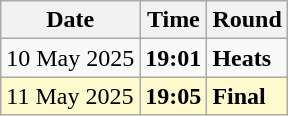<table class="wikitable">
<tr>
<th>Date</th>
<th>Time</th>
<th>Round</th>
</tr>
<tr>
<td>10 May 2025</td>
<td><strong>19:01</strong></td>
<td><strong>Heats</strong></td>
</tr>
<tr style="background:lemonchiffon">
<td>11 May 2025</td>
<td><strong>19:05</strong></td>
<td><strong>Final</strong></td>
</tr>
</table>
